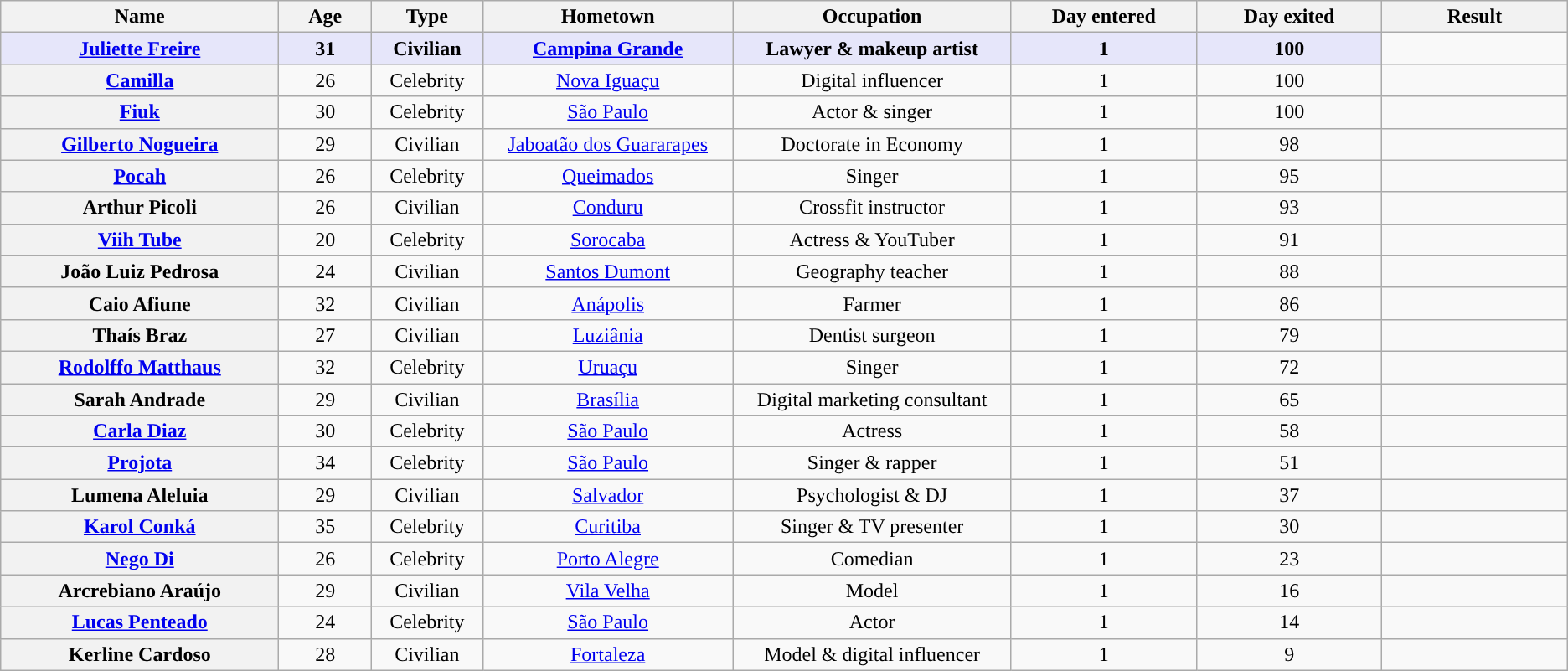<table class="wikitable sortable" style="text-align:center;">
<tr>
<th scope="col" width="15.0%">Name</th>
<th scope="col" width="05.0%">Age</th>
<th scope="col" width="06.0%">Type</th>
<th scope="col" width="13.5%">Hometown</th>
<th scope="col" width="13.5%">Occupation</th>
<th scope="col" width="10.0%">Day entered</th>
<th scope="col" width="10.0%">Day exited</th>
<th scope="col" width="10.0%">Result</th>
</tr>
<tr>
<td bgcolor="E6E6FA"><strong><a href='#'>Juliette Freire</a></strong></td>
<td bgcolor="E6E6FA"><strong>31</strong></td>
<td bgcolor="E6E6FA"><strong>Civilian</strong></td>
<td bgcolor="E6E6FA"><strong><a href='#'>Campina Grande</a></strong></td>
<td bgcolor="E6E6FA"><strong>Lawyer & makeup artist</strong></td>
<td bgcolor="E6E6FA"><strong>1</strong></td>
<td bgcolor="E6E6FA"><strong>100</strong></td>
<td></td>
</tr>
<tr>
<th><a href='#'>Camilla </a></th>
<td>26</td>
<td>Celebrity</td>
<td><a href='#'>Nova Iguaçu</a></td>
<td>Digital influencer</td>
<td>1</td>
<td>100</td>
<td></td>
</tr>
<tr>
<th><a href='#'>Fiuk</a></th>
<td>30</td>
<td>Celebrity</td>
<td><a href='#'>São Paulo</a></td>
<td>Actor & singer</td>
<td>1</td>
<td>100</td>
<td></td>
</tr>
<tr>
<th><a href='#'>Gilberto Nogueira</a></th>
<td>29</td>
<td>Civilian</td>
<td nowrap><a href='#'>Jaboatão dos Guararapes</a></td>
<td>Doctorate in Economy</td>
<td>1</td>
<td>98</td>
<td></td>
</tr>
<tr>
<th><a href='#'>Pocah</a></th>
<td>26</td>
<td>Celebrity</td>
<td><a href='#'>Queimados</a></td>
<td>Singer</td>
<td>1</td>
<td>95</td>
<td></td>
</tr>
<tr>
<th>Arthur Picoli</th>
<td>26</td>
<td>Civilian</td>
<td><a href='#'>Conduru</a></td>
<td>Crossfit instructor</td>
<td>1</td>
<td>93</td>
<td></td>
</tr>
<tr>
<th><a href='#'>Viih Tube</a></th>
<td>20</td>
<td>Celebrity</td>
<td><a href='#'>Sorocaba</a></td>
<td>Actress & YouTuber</td>
<td>1</td>
<td>91</td>
<td></td>
</tr>
<tr>
<th>João Luiz Pedrosa</th>
<td>24</td>
<td>Civilian</td>
<td><a href='#'>Santos Dumont</a></td>
<td>Geography teacher</td>
<td>1</td>
<td>88</td>
<td></td>
</tr>
<tr>
<th>Caio Afiune</th>
<td>32</td>
<td>Civilian</td>
<td><a href='#'>Anápolis</a></td>
<td>Farmer</td>
<td>1</td>
<td>86</td>
<td></td>
</tr>
<tr>
<th>Thaís Braz</th>
<td>27</td>
<td>Civilian</td>
<td><a href='#'>Luziânia</a></td>
<td>Dentist surgeon</td>
<td>1</td>
<td>79</td>
<td></td>
</tr>
<tr>
<th><a href='#'>Rodolffo Matthaus</a></th>
<td>32</td>
<td>Celebrity</td>
<td><a href='#'>Uruaçu</a></td>
<td>Singer</td>
<td>1</td>
<td>72</td>
<td></td>
</tr>
<tr>
<th>Sarah Andrade</th>
<td>29</td>
<td>Civilian</td>
<td><a href='#'>Brasília</a></td>
<td nowrap>Digital marketing consultant</td>
<td>1</td>
<td>65</td>
<td></td>
</tr>
<tr>
<th><a href='#'>Carla Diaz</a></th>
<td>30</td>
<td>Celebrity</td>
<td><a href='#'>São Paulo</a></td>
<td>Actress</td>
<td>1</td>
<td>58</td>
<td></td>
</tr>
<tr>
<th><a href='#'>Projota</a></th>
<td>34</td>
<td>Celebrity</td>
<td><a href='#'>São Paulo</a></td>
<td>Singer & rapper</td>
<td>1</td>
<td>51</td>
<td></td>
</tr>
<tr>
<th>Lumena Aleluia</th>
<td>29</td>
<td>Civilian</td>
<td><a href='#'>Salvador</a></td>
<td>Psychologist & DJ</td>
<td>1</td>
<td>37</td>
<td></td>
</tr>
<tr>
<th><a href='#'>Karol Conká</a></th>
<td>35</td>
<td>Celebrity</td>
<td><a href='#'>Curitiba</a></td>
<td>Singer & TV presenter</td>
<td>1</td>
<td>30</td>
<td></td>
</tr>
<tr>
<th><a href='#'>Nego Di</a></th>
<td>26</td>
<td>Celebrity</td>
<td><a href='#'>Porto Alegre</a></td>
<td>Comedian</td>
<td>1</td>
<td>23</td>
<td></td>
</tr>
<tr>
<th>Arcrebiano Araújo</th>
<td>29</td>
<td>Civilian</td>
<td><a href='#'>Vila Velha</a></td>
<td>Model</td>
<td>1</td>
<td>16</td>
<td></td>
</tr>
<tr>
<th><a href='#'>Lucas Penteado</a></th>
<td>24</td>
<td>Celebrity</td>
<td><a href='#'>São Paulo</a></td>
<td>Actor</td>
<td>1</td>
<td>14</td>
<td></td>
</tr>
<tr>
<th>Kerline Cardoso</th>
<td>28</td>
<td>Civilian</td>
<td><a href='#'>Fortaleza</a></td>
<td>Model & digital influencer</td>
<td>1</td>
<td>9</td>
<td></td>
</tr>
</table>
